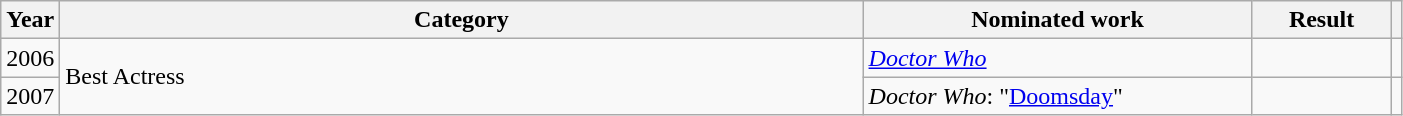<table class="wikitable" width="74%">
<tr>
<th width="4%">Year</th>
<th width="58%">Category</th>
<th width="28%">Nominated work</th>
<th width="10%">Result</th>
<th width="5%"></th>
</tr>
<tr>
<td>2006</td>
<td rowspan="2">Best Actress</td>
<td><em><a href='#'>Doctor Who</a></em></td>
<td></td>
<td></td>
</tr>
<tr>
<td>2007</td>
<td><em>Doctor Who</em>: "<a href='#'>Doomsday</a>"</td>
<td></td>
<td></td>
</tr>
</table>
